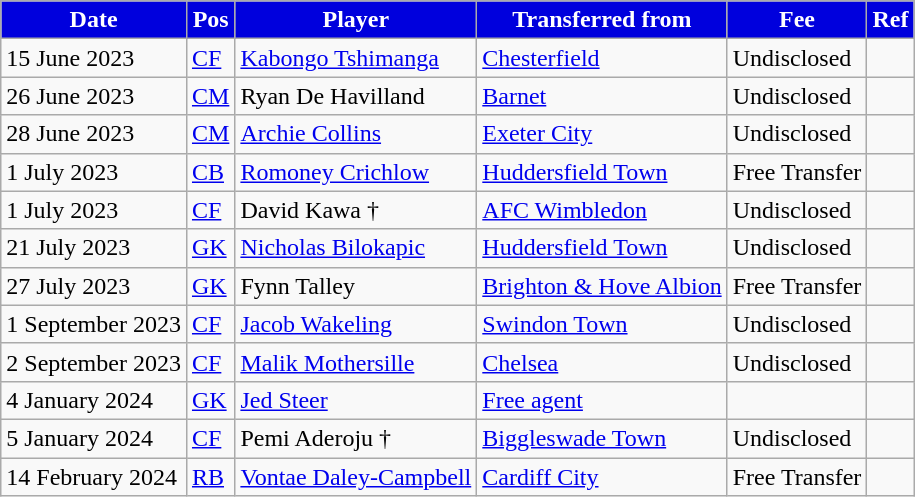<table class="wikitable plainrowheaders sortable">
<tr>
<th style="color:#ffffff; background:#0000dd;">Date</th>
<th style="color:#ffffff; background:#0000dd;">Pos</th>
<th style="color:#ffffff; background:#0000dd;">Player</th>
<th style="color:#ffffff; background:#0000dd;">Transferred from</th>
<th style="color:#ffffff; background:#0000dd;">Fee</th>
<th style="color:#ffffff; background:#0000dd;">Ref</th>
</tr>
<tr>
<td>15 June 2023</td>
<td><a href='#'>CF</a></td>
<td> <a href='#'>Kabongo Tshimanga</a></td>
<td> <a href='#'>Chesterfield</a></td>
<td>Undisclosed</td>
<td></td>
</tr>
<tr>
<td>26 June 2023</td>
<td><a href='#'>CM</a></td>
<td> Ryan De Havilland</td>
<td> <a href='#'>Barnet</a></td>
<td>Undisclosed</td>
<td></td>
</tr>
<tr>
<td>28 June 2023</td>
<td><a href='#'>CM</a></td>
<td> <a href='#'>Archie Collins</a></td>
<td> <a href='#'>Exeter City</a></td>
<td>Undisclosed</td>
<td></td>
</tr>
<tr>
<td>1 July 2023</td>
<td><a href='#'>CB</a></td>
<td> <a href='#'>Romoney Crichlow</a></td>
<td> <a href='#'>Huddersfield Town</a></td>
<td>Free Transfer</td>
<td></td>
</tr>
<tr>
<td>1 July 2023</td>
<td><a href='#'>CF</a></td>
<td> David Kawa †</td>
<td> <a href='#'>AFC Wimbledon</a></td>
<td>Undisclosed</td>
<td></td>
</tr>
<tr>
<td>21 July 2023</td>
<td><a href='#'>GK</a></td>
<td> <a href='#'>Nicholas Bilokapic</a></td>
<td> <a href='#'>Huddersfield Town</a></td>
<td>Undisclosed</td>
<td></td>
</tr>
<tr>
<td>27 July 2023</td>
<td><a href='#'>GK</a></td>
<td> Fynn Talley</td>
<td> <a href='#'>Brighton & Hove Albion</a></td>
<td>Free Transfer</td>
<td></td>
</tr>
<tr>
<td>1 September 2023</td>
<td><a href='#'>CF</a></td>
<td> <a href='#'>Jacob Wakeling</a></td>
<td> <a href='#'>Swindon Town</a></td>
<td>Undisclosed</td>
<td></td>
</tr>
<tr>
<td>2 September 2023</td>
<td><a href='#'>CF</a></td>
<td> <a href='#'>Malik Mothersille</a></td>
<td> <a href='#'>Chelsea</a></td>
<td>Undisclosed</td>
<td></td>
</tr>
<tr>
<td>4 January 2024</td>
<td><a href='#'>GK</a></td>
<td> <a href='#'>Jed Steer</a></td>
<td> <a href='#'>Free agent</a></td>
<td></td>
<td></td>
</tr>
<tr>
<td>5 January 2024</td>
<td><a href='#'>CF</a></td>
<td>  Pemi Aderoju †</td>
<td> <a href='#'>Biggleswade Town</a></td>
<td>Undisclosed</td>
<td></td>
</tr>
<tr>
<td>14 February 2024</td>
<td><a href='#'>RB</a></td>
<td> <a href='#'>Vontae Daley-Campbell</a></td>
<td> <a href='#'>Cardiff City</a></td>
<td>Free Transfer</td>
<td></td>
</tr>
</table>
